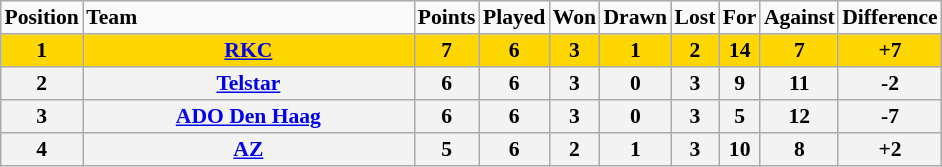<table border="2" cellpadding="2" cellspacing="0" style="margin: 0; background: #f9f9f9; border: 1px #aaa solid; border-collapse: collapse; font-size: 90%;">
<tr>
<th>Position</th>
<th align="left" style="width: 15em">Team</th>
<th>Points</th>
<th>Played</th>
<th>Won</th>
<th>Drawn</th>
<th>Lost</th>
<th>For</th>
<th>Against</th>
<th>Difference</th>
</tr>
<tr>
<th bgcolor="gold">1</th>
<th bgcolor="gold"><a href='#'>RKC</a></th>
<th bgcolor="gold">7</th>
<th bgcolor="gold">6</th>
<th bgcolor="gold">3</th>
<th bgcolor="gold">1</th>
<th bgcolor="gold">2</th>
<th bgcolor="gold">14</th>
<th bgcolor="gold">7</th>
<th bgcolor="gold">+7</th>
</tr>
<tr>
<th bgcolor="F3F3F3">2</th>
<th bgcolor="F3F3F3"><a href='#'>Telstar</a></th>
<th bgcolor="F3F3F3">6</th>
<th bgcolor="F3F3F3">6</th>
<th bgcolor="F3F3F3">3</th>
<th bgcolor="F3F3F3">0</th>
<th bgcolor="F3F3F3">3</th>
<th bgcolor="F3F3F3">9</th>
<th bgcolor="F3F3F3">11</th>
<th bgcolor="F3F3F3">-2</th>
</tr>
<tr>
<th bgcolor="F3F3F3">3</th>
<th bgcolor="F3F3F3"><a href='#'>ADO Den Haag</a></th>
<th bgcolor="F3F3F3">6</th>
<th bgcolor="F3F3F3">6</th>
<th bgcolor="F3F3F3">3</th>
<th bgcolor="F3F3F3">0</th>
<th bgcolor="F3F3F3">3</th>
<th bgcolor="F3F3F3">5</th>
<th bgcolor="F3F3F3">12</th>
<th bgcolor="F3F3F3">-7</th>
</tr>
<tr>
<th bgcolor="F3F3F3">4</th>
<th bgcolor="F3F3F3"><a href='#'>AZ</a></th>
<th bgcolor="F3F3F3">5</th>
<th bgcolor="F3F3F3">6</th>
<th bgcolor="F3F3F3">2</th>
<th bgcolor="F3F3F3">1</th>
<th bgcolor="F3F3F3">3</th>
<th bgcolor="F3F3F3">10</th>
<th bgcolor="F3F3F3">8</th>
<th bgcolor="F3F3F3">+2</th>
</tr>
</table>
